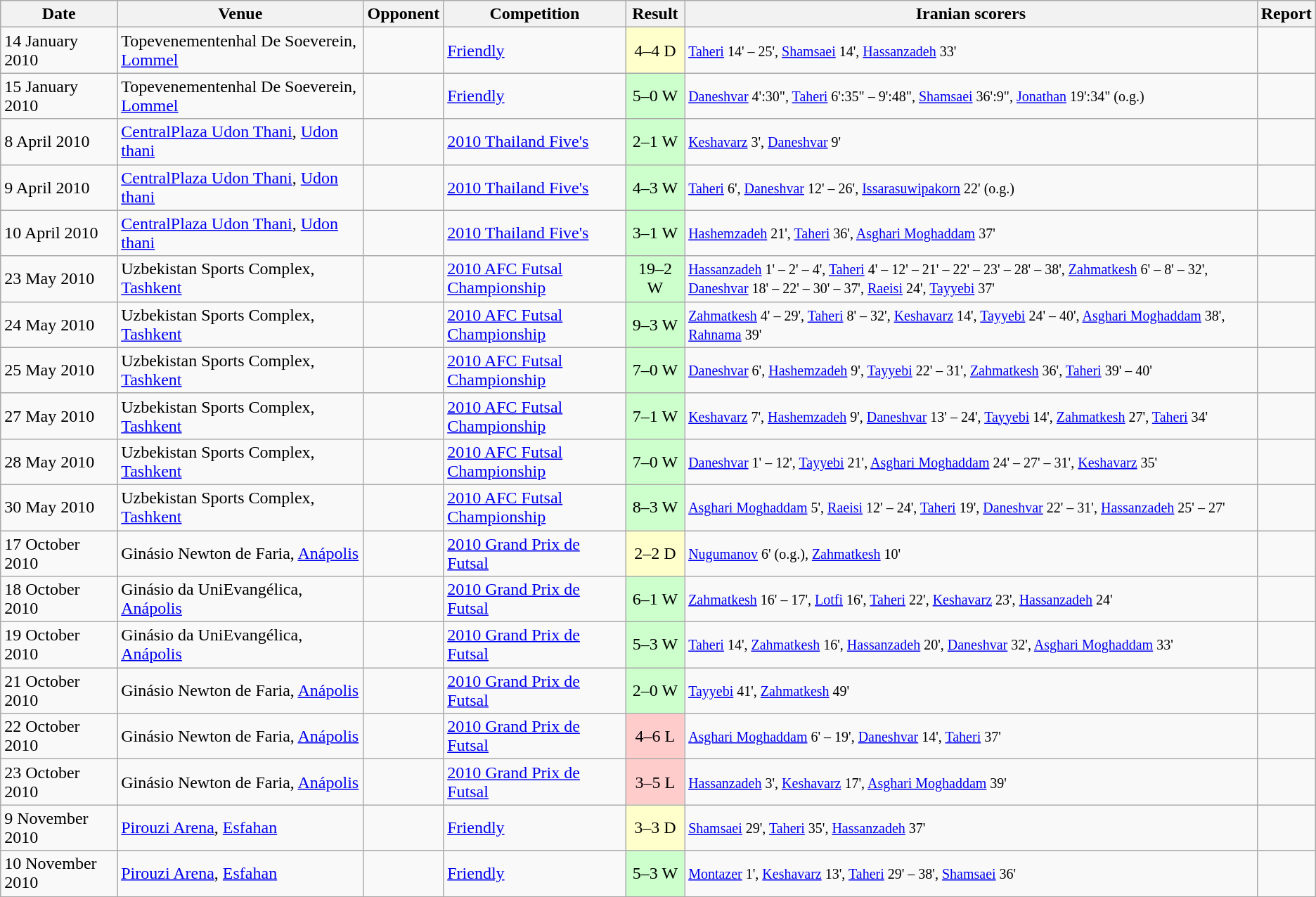<table class="wikitable">
<tr>
<th>Date</th>
<th>Venue</th>
<th>Opponent</th>
<th>Competition</th>
<th>Result</th>
<th>Iranian scorers</th>
<th>Report</th>
</tr>
<tr>
<td>14 January 2010</td>
<td> Topevenementenhal De Soeverein, <a href='#'>Lommel</a></td>
<td></td>
<td><a href='#'>Friendly</a></td>
<td bgcolor=#FFFFCC align=center>4–4 D</td>
<td><small> <a href='#'>Taheri</a> 14' – 25', <a href='#'>Shamsaei</a> 14', <a href='#'>Hassanzadeh</a> 33' </small></td>
<td align=center></td>
</tr>
<tr>
<td>15 January 2010</td>
<td> Topevenementenhal De Soeverein, <a href='#'>Lommel</a></td>
<td></td>
<td><a href='#'>Friendly</a></td>
<td bgcolor=#ccffcc align=center>5–0 W</td>
<td><small> <a href='#'>Daneshvar</a> 4':30", <a href='#'>Taheri</a> 6':35" – 9':48", <a href='#'>Shamsaei</a> 36':9", <a href='#'>Jonathan</a> 19':34" (o.g.) </small></td>
<td align=center></td>
</tr>
<tr>
<td>8 April 2010</td>
<td> <a href='#'>CentralPlaza Udon Thani</a>, <a href='#'>Udon thani</a></td>
<td></td>
<td><a href='#'>2010 Thailand Five's</a></td>
<td bgcolor=#ccffcc align=center>2–1 W</td>
<td><small> <a href='#'>Keshavarz</a> 3', <a href='#'>Daneshvar</a> 9' </small></td>
<td align=center></td>
</tr>
<tr>
<td>9 April 2010</td>
<td> <a href='#'>CentralPlaza Udon Thani</a>, <a href='#'>Udon thani</a></td>
<td></td>
<td><a href='#'>2010 Thailand Five's</a></td>
<td bgcolor=#ccffcc align=center>4–3 W</td>
<td><small> <a href='#'>Taheri</a> 6', <a href='#'>Daneshvar</a> 12' – 26', <a href='#'>Issarasuwipakorn</a> 22' (o.g.) </small></td>
<td align=center></td>
</tr>
<tr>
<td>10 April 2010</td>
<td> <a href='#'>CentralPlaza Udon Thani</a>, <a href='#'>Udon thani</a></td>
<td></td>
<td><a href='#'>2010 Thailand Five's</a></td>
<td bgcolor=#ccffcc align=center>3–1 W</td>
<td><small> <a href='#'>Hashemzadeh</a> 21', <a href='#'>Taheri</a> 36', <a href='#'>Asghari Moghaddam</a> 37' </small></td>
<td align=center></td>
</tr>
<tr>
<td>23 May 2010</td>
<td> Uzbekistan Sports Complex, <a href='#'>Tashkent</a></td>
<td></td>
<td><a href='#'>2010 AFC Futsal Championship</a></td>
<td bgcolor=#ccffcc align=center>19–2 W</td>
<td><small> <a href='#'>Hassanzadeh</a> 1' – 2' – 4', <a href='#'>Taheri</a> 4' – 12' – 21' – 22' – 23' – 28' – 38', <a href='#'>Zahmatkesh</a> 6' – 8' – 32', <a href='#'>Daneshvar</a> 18' – 22' – 30' – 37', <a href='#'>Raeisi</a> 24', <a href='#'>Tayyebi</a> 37' </small></td>
<td align=center></td>
</tr>
<tr>
<td>24 May 2010</td>
<td> Uzbekistan Sports Complex, <a href='#'>Tashkent</a></td>
<td></td>
<td><a href='#'>2010 AFC Futsal Championship</a></td>
<td bgcolor=#ccffcc align=center>9–3 W</td>
<td><small> <a href='#'>Zahmatkesh</a> 4' – 29', <a href='#'>Taheri</a> 8' – 32', <a href='#'>Keshavarz</a> 14', <a href='#'>Tayyebi</a> 24' – 40', <a href='#'>Asghari Moghaddam</a> 38', <a href='#'>Rahnama</a> 39' </small></td>
<td align=center></td>
</tr>
<tr>
<td>25 May 2010</td>
<td> Uzbekistan Sports Complex, <a href='#'>Tashkent</a></td>
<td></td>
<td><a href='#'>2010 AFC Futsal Championship</a></td>
<td bgcolor=#ccffcc align=center>7–0 W</td>
<td><small> <a href='#'>Daneshvar</a> 6', <a href='#'>Hashemzadeh</a> 9', <a href='#'>Tayyebi</a> 22' – 31', <a href='#'>Zahmatkesh</a> 36', <a href='#'>Taheri</a> 39' – 40' </small></td>
<td align=center></td>
</tr>
<tr>
<td>27 May 2010</td>
<td> Uzbekistan Sports Complex, <a href='#'>Tashkent</a></td>
<td></td>
<td><a href='#'>2010 AFC Futsal Championship</a></td>
<td bgcolor=#ccffcc align=center>7–1 W</td>
<td><small> <a href='#'>Keshavarz</a> 7', <a href='#'>Hashemzadeh</a> 9', <a href='#'>Daneshvar</a> 13' – 24', <a href='#'>Tayyebi</a> 14', <a href='#'>Zahmatkesh</a> 27', <a href='#'>Taheri</a> 34' </small></td>
<td align=center></td>
</tr>
<tr>
<td>28 May 2010</td>
<td> Uzbekistan Sports Complex, <a href='#'>Tashkent</a></td>
<td></td>
<td><a href='#'>2010 AFC Futsal Championship</a></td>
<td bgcolor=#ccffcc align=center>7–0 W</td>
<td><small> <a href='#'>Daneshvar</a> 1' – 12', <a href='#'>Tayyebi</a> 21', <a href='#'>Asghari Moghaddam</a> 24' – 27' – 31', <a href='#'>Keshavarz</a> 35' </small></td>
<td align=center></td>
</tr>
<tr>
<td>30 May 2010</td>
<td> Uzbekistan Sports Complex, <a href='#'>Tashkent</a></td>
<td></td>
<td><a href='#'>2010 AFC Futsal Championship</a></td>
<td bgcolor=#ccffcc align=center>8–3 W</td>
<td><small> <a href='#'>Asghari Moghaddam</a> 5', <a href='#'>Raeisi</a> 12' – 24', <a href='#'>Taheri</a> 19', <a href='#'>Daneshvar</a> 22' – 31', <a href='#'>Hassanzadeh</a> 25' – 27' </small></td>
<td align=center></td>
</tr>
<tr>
<td>17 October 2010</td>
<td> Ginásio Newton de Faria, <a href='#'>Anápolis</a></td>
<td></td>
<td><a href='#'>2010 Grand Prix de Futsal</a></td>
<td bgcolor=#FFFFCC align=center>2–2 D</td>
<td><small> <a href='#'>Nugumanov</a> 6' (o.g.), <a href='#'>Zahmatkesh</a> 10' </small></td>
<td align=center></td>
</tr>
<tr>
<td>18 October 2010</td>
<td> Ginásio da UniEvangélica, <a href='#'>Anápolis</a></td>
<td></td>
<td><a href='#'>2010 Grand Prix de Futsal</a></td>
<td bgcolor=#ccffcc align=center>6–1 W</td>
<td><small> <a href='#'>Zahmatkesh</a> 16' – 17', <a href='#'>Lotfi</a> 16', <a href='#'>Taheri</a> 22', <a href='#'>Keshavarz</a> 23', <a href='#'>Hassanzadeh</a> 24' </small></td>
<td align=center></td>
</tr>
<tr>
<td>19 October 2010</td>
<td> Ginásio da UniEvangélica, <a href='#'>Anápolis</a></td>
<td></td>
<td><a href='#'>2010 Grand Prix de Futsal</a></td>
<td bgcolor=#ccffcc align=center>5–3 W</td>
<td><small> <a href='#'>Taheri</a> 14', <a href='#'>Zahmatkesh</a> 16', <a href='#'>Hassanzadeh</a> 20', <a href='#'>Daneshvar</a> 32', <a href='#'>Asghari Moghaddam</a> 33' </small></td>
<td align=center></td>
</tr>
<tr>
<td>21 October 2010</td>
<td> Ginásio Newton de Faria, <a href='#'>Anápolis</a></td>
<td></td>
<td><a href='#'>2010 Grand Prix de Futsal</a></td>
<td bgcolor=#ccffcc align=center>2–0 W</td>
<td><small> <a href='#'>Tayyebi</a> 41', <a href='#'>Zahmatkesh</a> 49' </small></td>
<td align=center></td>
</tr>
<tr>
<td>22 October 2010</td>
<td> Ginásio Newton de Faria, <a href='#'>Anápolis</a></td>
<td></td>
<td><a href='#'>2010 Grand Prix de Futsal</a></td>
<td bgcolor=#FFCCCC align=center>4–6 L</td>
<td><small> <a href='#'>Asghari Moghaddam</a> 6' – 19', <a href='#'>Daneshvar</a> 14', <a href='#'>Taheri</a> 37' </small></td>
<td align=center></td>
</tr>
<tr>
<td>23 October 2010</td>
<td> Ginásio Newton de Faria, <a href='#'>Anápolis</a></td>
<td></td>
<td><a href='#'>2010 Grand Prix de Futsal</a></td>
<td bgcolor=#FFCCCC align=center>3–5 L</td>
<td><small> <a href='#'>Hassanzadeh</a> 3', <a href='#'>Keshavarz</a> 17', <a href='#'>Asghari Moghaddam</a> 39' </small></td>
<td align=center></td>
</tr>
<tr>
<td>9 November 2010</td>
<td> <a href='#'>Pirouzi Arena</a>, <a href='#'>Esfahan</a></td>
<td></td>
<td><a href='#'>Friendly</a></td>
<td bgcolor=#FFFFCC align=center>3–3 D</td>
<td><small> <a href='#'>Shamsaei</a> 29', <a href='#'>Taheri</a> 35', <a href='#'>Hassanzadeh</a> 37' </small></td>
<td align=center></td>
</tr>
<tr>
<td>10 November 2010</td>
<td> <a href='#'>Pirouzi Arena</a>, <a href='#'>Esfahan</a></td>
<td></td>
<td><a href='#'>Friendly</a></td>
<td bgcolor=#ccffcc align=center>5–3 W</td>
<td><small> <a href='#'>Montazer</a> 1', <a href='#'>Keshavarz</a> 13', <a href='#'>Taheri</a> 29' – 38', <a href='#'>Shamsaei</a> 36' </small></td>
<td align=center></td>
</tr>
<tr>
</tr>
</table>
